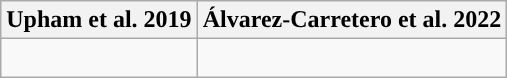<table class="wikitable">
<tr>
<th colspan=1>Upham et al. 2019</th>
<th colspan=1>Álvarez-Carretero et al. 2022</th>
</tr>
<tr>
<td style="vertical-align:top"><br></td>
<td><br></td>
</tr>
</table>
